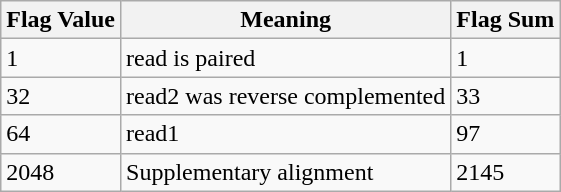<table class="wikitable">
<tr>
<th>Flag Value</th>
<th>Meaning</th>
<th>Flag Sum</th>
</tr>
<tr>
<td>1</td>
<td>read is paired</td>
<td>1</td>
</tr>
<tr>
<td>32</td>
<td>read2 was reverse complemented</td>
<td>33</td>
</tr>
<tr>
<td>64</td>
<td>read1</td>
<td>97</td>
</tr>
<tr>
<td>2048</td>
<td>Supplementary alignment</td>
<td>2145</td>
</tr>
</table>
